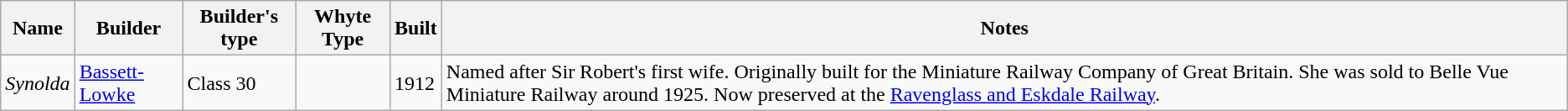<table class="wikitable">
<tr>
<th>Name</th>
<th>Builder</th>
<th>Builder's type</th>
<th>Whyte Type</th>
<th>Built</th>
<th>Notes</th>
</tr>
<tr>
<td><em>Synolda</em></td>
<td><a href='#'>Bassett-Lowke</a></td>
<td>Class 30</td>
<td></td>
<td>1912</td>
<td>Named after Sir Robert's first wife. Originally built for the Miniature Railway Company of Great Britain. She was sold to Belle Vue Miniature Railway around 1925.  Now preserved at the <a href='#'>Ravenglass and Eskdale Railway</a>.</td>
</tr>
</table>
